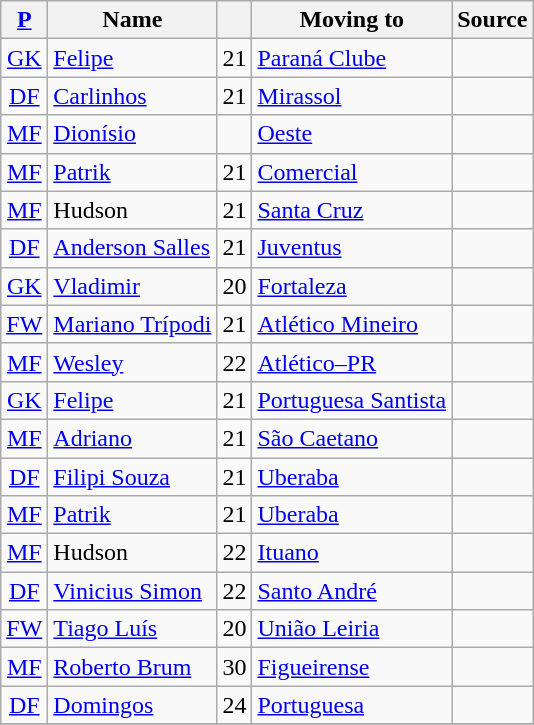<table class="wikitable sortable" style="text-align:center;">
<tr>
<th><a href='#'>P</a></th>
<th>Name</th>
<th></th>
<th>Moving to</th>
<th>Source</th>
</tr>
<tr>
<td><a href='#'>GK</a></td>
<td style="text-align:left;"> <a href='#'>Felipe</a></td>
<td>21</td>
<td style="text-align:left;"><a href='#'>Paraná Clube</a></td>
<td></td>
</tr>
<tr>
<td><a href='#'>DF</a></td>
<td style="text-align:left;"> <a href='#'>Carlinhos</a></td>
<td>21</td>
<td style="text-align:left;"><a href='#'>Mirassol</a></td>
<td></td>
</tr>
<tr>
<td><a href='#'>MF</a></td>
<td style="text-align:left;"> <a href='#'>Dionísio</a></td>
<td></td>
<td style="text-align:left;"><a href='#'>Oeste</a></td>
<td></td>
</tr>
<tr>
<td><a href='#'>MF</a></td>
<td style="text-align:left;"> <a href='#'>Patrik</a></td>
<td>21</td>
<td style="text-align:left;"><a href='#'>Comercial</a></td>
<td></td>
</tr>
<tr>
<td><a href='#'>MF</a></td>
<td style="text-align:left;"> Hudson</td>
<td>21</td>
<td style="text-align:left;"><a href='#'>Santa Cruz</a></td>
<td></td>
</tr>
<tr>
<td><a href='#'>DF</a></td>
<td style="text-align:left;"> <a href='#'>Anderson Salles</a></td>
<td>21</td>
<td style="text-align:left;"><a href='#'>Juventus</a></td>
<td></td>
</tr>
<tr>
<td><a href='#'>GK</a></td>
<td style="text-align:left;"> <a href='#'>Vladimir</a></td>
<td>20</td>
<td style="text-align:left;"><a href='#'>Fortaleza</a></td>
<td></td>
</tr>
<tr>
<td><a href='#'>FW</a></td>
<td style="text-align:left;"> <a href='#'>Mariano Trípodi</a></td>
<td>21</td>
<td style="text-align:left;"><a href='#'>Atlético Mineiro</a></td>
<td></td>
</tr>
<tr>
<td><a href='#'>MF</a></td>
<td style="text-align:left;"> <a href='#'>Wesley</a></td>
<td>22</td>
<td style="text-align:left;"><a href='#'>Atlético–PR</a></td>
<td></td>
</tr>
<tr>
<td><a href='#'>GK</a></td>
<td style="text-align:left;"> <a href='#'>Felipe</a></td>
<td>21</td>
<td style="text-align:left;"><a href='#'>Portuguesa Santista</a></td>
<td></td>
</tr>
<tr>
<td><a href='#'>MF</a></td>
<td style="text-align:left;"> <a href='#'>Adriano</a></td>
<td>21</td>
<td style="text-align:left;"><a href='#'>São Caetano</a></td>
<td></td>
</tr>
<tr>
<td><a href='#'>DF</a></td>
<td style="text-align:left;"> <a href='#'>Filipi Souza</a></td>
<td>21</td>
<td style="text-align:left;"><a href='#'>Uberaba</a></td>
<td></td>
</tr>
<tr>
<td><a href='#'>MF</a></td>
<td style="text-align:left;"> <a href='#'>Patrik</a></td>
<td>21</td>
<td style="text-align:left;"><a href='#'>Uberaba</a></td>
<td></td>
</tr>
<tr>
<td><a href='#'>MF</a></td>
<td style="text-align:left;"> Hudson</td>
<td>22</td>
<td style="text-align:left;"><a href='#'>Ituano</a></td>
<td></td>
</tr>
<tr>
<td><a href='#'>DF</a></td>
<td style="text-align:left;"> <a href='#'>Vinicius Simon</a></td>
<td>22</td>
<td style="text-align:left;"><a href='#'>Santo André</a></td>
<td></td>
</tr>
<tr>
<td><a href='#'>FW</a></td>
<td style="text-align:left;"> <a href='#'>Tiago Luís</a></td>
<td>20</td>
<td style="text-align:left;"><a href='#'>União Leiria</a> </td>
<td></td>
</tr>
<tr>
<td><a href='#'>MF</a></td>
<td style="text-align:left;"> <a href='#'>Roberto Brum</a></td>
<td>30</td>
<td style="text-align:left;"><a href='#'>Figueirense</a></td>
<td></td>
</tr>
<tr>
<td><a href='#'>DF</a></td>
<td style="text-align:left;"> <a href='#'>Domingos</a></td>
<td>24</td>
<td style="text-align:left;"><a href='#'>Portuguesa</a></td>
<td></td>
</tr>
<tr>
</tr>
</table>
